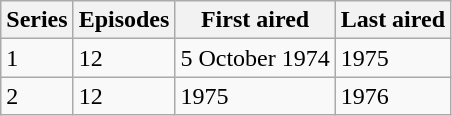<table class="wikitable">
<tr>
<th>Series</th>
<th>Episodes</th>
<th>First aired</th>
<th>Last aired</th>
</tr>
<tr>
<td>1</td>
<td>12</td>
<td>5 October 1974</td>
<td>1975</td>
</tr>
<tr>
<td>2</td>
<td>12</td>
<td>1975</td>
<td>1976</td>
</tr>
</table>
